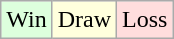<table class="wikitable">
<tr>
<td style="background:#ddffdd;">Win</td>
<td style="background:#ffffdd;">Draw</td>
<td style="background:#ffdddd;">Loss</td>
</tr>
</table>
